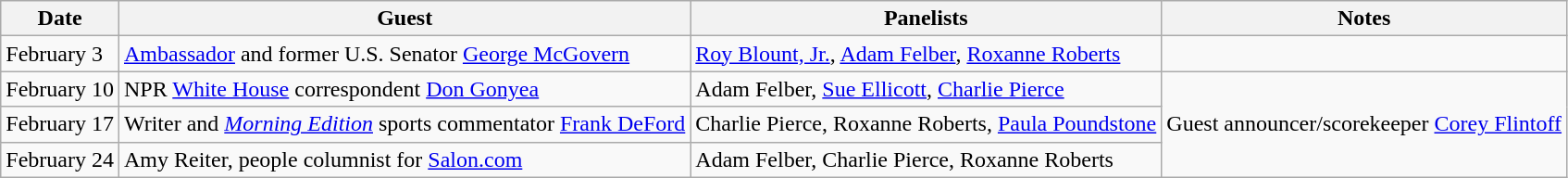<table class="wikitable">
<tr>
<th>Date</th>
<th>Guest</th>
<th>Panelists</th>
<th>Notes</th>
</tr>
<tr>
<td>February 3</td>
<td><a href='#'>Ambassador</a> and former U.S. Senator <a href='#'>George McGovern</a></td>
<td><a href='#'>Roy Blount, Jr.</a>, <a href='#'>Adam Felber</a>, <a href='#'>Roxanne Roberts</a></td>
<td></td>
</tr>
<tr>
<td>February 10</td>
<td>NPR <a href='#'>White House</a> correspondent <a href='#'>Don Gonyea</a></td>
<td>Adam Felber, <a href='#'>Sue Ellicott</a>, <a href='#'>Charlie Pierce</a></td>
<td rowspan=3>Guest announcer/scorekeeper <a href='#'>Corey Flintoff</a></td>
</tr>
<tr>
<td>February 17</td>
<td>Writer and <em><a href='#'>Morning Edition</a></em> sports commentator <a href='#'>Frank DeFord</a></td>
<td>Charlie Pierce, Roxanne Roberts, <a href='#'>Paula Poundstone</a></td>
</tr>
<tr>
<td>February 24</td>
<td>Amy Reiter, people columnist for <a href='#'>Salon.com</a></td>
<td>Adam Felber, Charlie Pierce, Roxanne Roberts</td>
</tr>
</table>
